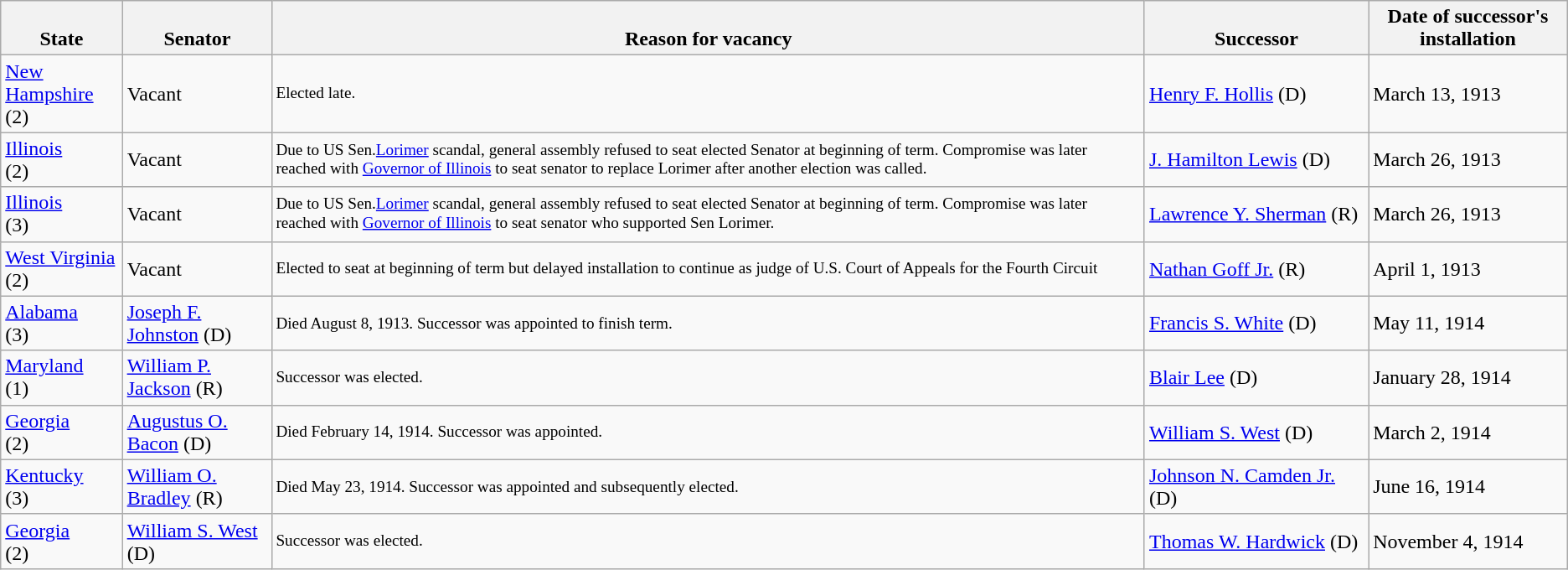<table class="wikitable sortable">
<tr style="vertical-align:bottom;">
<th>State</th>
<th>Senator</th>
<th>Reason for vacancy</th>
<th>Successor</th>
<th>Date of successor's installation</th>
</tr>
<tr>
<td><a href='#'>New Hampshire</a><br>(2)</td>
<td>Vacant</td>
<td style="font-size:80%">Elected late.</td>
<td nowrap ><a href='#'>Henry F. Hollis</a> (D)</td>
<td>March 13, 1913</td>
</tr>
<tr>
<td><a href='#'>Illinois</a><br>(2)</td>
<td>Vacant</td>
<td style="font-size:80%">Due to US Sen.<a href='#'>Lorimer</a> scandal, general assembly refused to seat elected Senator at beginning of term.  Compromise was later reached with <a href='#'>Governor of Illinois</a> to seat senator to replace Lorimer after another election was called.</td>
<td nowrap ><a href='#'>J. Hamilton Lewis</a> (D)</td>
<td>March 26, 1913</td>
</tr>
<tr>
<td><a href='#'>Illinois</a><br>(3)</td>
<td>Vacant</td>
<td style="font-size:80%">Due to US Sen.<a href='#'>Lorimer</a> scandal, general assembly refused to seat elected Senator at beginning of term.  Compromise was later reached with <a href='#'>Governor of Illinois</a> to seat senator who supported Sen Lorimer.</td>
<td nowrap ><a href='#'>Lawrence Y. Sherman</a> (R)</td>
<td>March 26, 1913</td>
</tr>
<tr>
<td><a href='#'>West Virginia</a><br>(2)</td>
<td>Vacant</td>
<td style="font-size:80%">Elected to seat at beginning of term but delayed installation to continue as judge of U.S. Court of Appeals for the Fourth Circuit</td>
<td nowrap ><a href='#'>Nathan Goff Jr.</a> (R)</td>
<td>April 1, 1913</td>
</tr>
<tr>
<td><a href='#'>Alabama</a><br>(3)</td>
<td><a href='#'>Joseph F. Johnston</a> (D)</td>
<td style="font-size:80%">Died August 8, 1913. Successor was appointed to finish term.</td>
<td><a href='#'>Francis S. White</a> (D)</td>
<td>May 11, 1914</td>
</tr>
<tr>
<td><a href='#'>Maryland</a><br>(1)</td>
<td><a href='#'>William P. Jackson</a> (R)</td>
<td style="font-size:80%">Successor was elected.</td>
<td><a href='#'>Blair Lee</a> (D)</td>
<td>January 28, 1914</td>
</tr>
<tr>
<td><a href='#'>Georgia</a><br>(2)</td>
<td><a href='#'>Augustus O. Bacon</a> (D)</td>
<td style="font-size:80%">Died February 14, 1914. Successor was appointed.</td>
<td><a href='#'>William S. West</a> (D)</td>
<td>March 2, 1914</td>
</tr>
<tr>
<td><a href='#'>Kentucky</a><br>(3)</td>
<td><a href='#'>William O. Bradley</a> (R)</td>
<td style="font-size:80%">Died May 23, 1914. Successor was appointed and subsequently elected.</td>
<td><a href='#'>Johnson N. Camden Jr.</a> (D)</td>
<td>June 16, 1914</td>
</tr>
<tr>
<td><a href='#'>Georgia</a><br>(2)</td>
<td><a href='#'>William S. West</a> (D)</td>
<td style="font-size:80%">Successor was elected.</td>
<td><a href='#'>Thomas W. Hardwick</a> (D)</td>
<td>November 4, 1914</td>
</tr>
</table>
